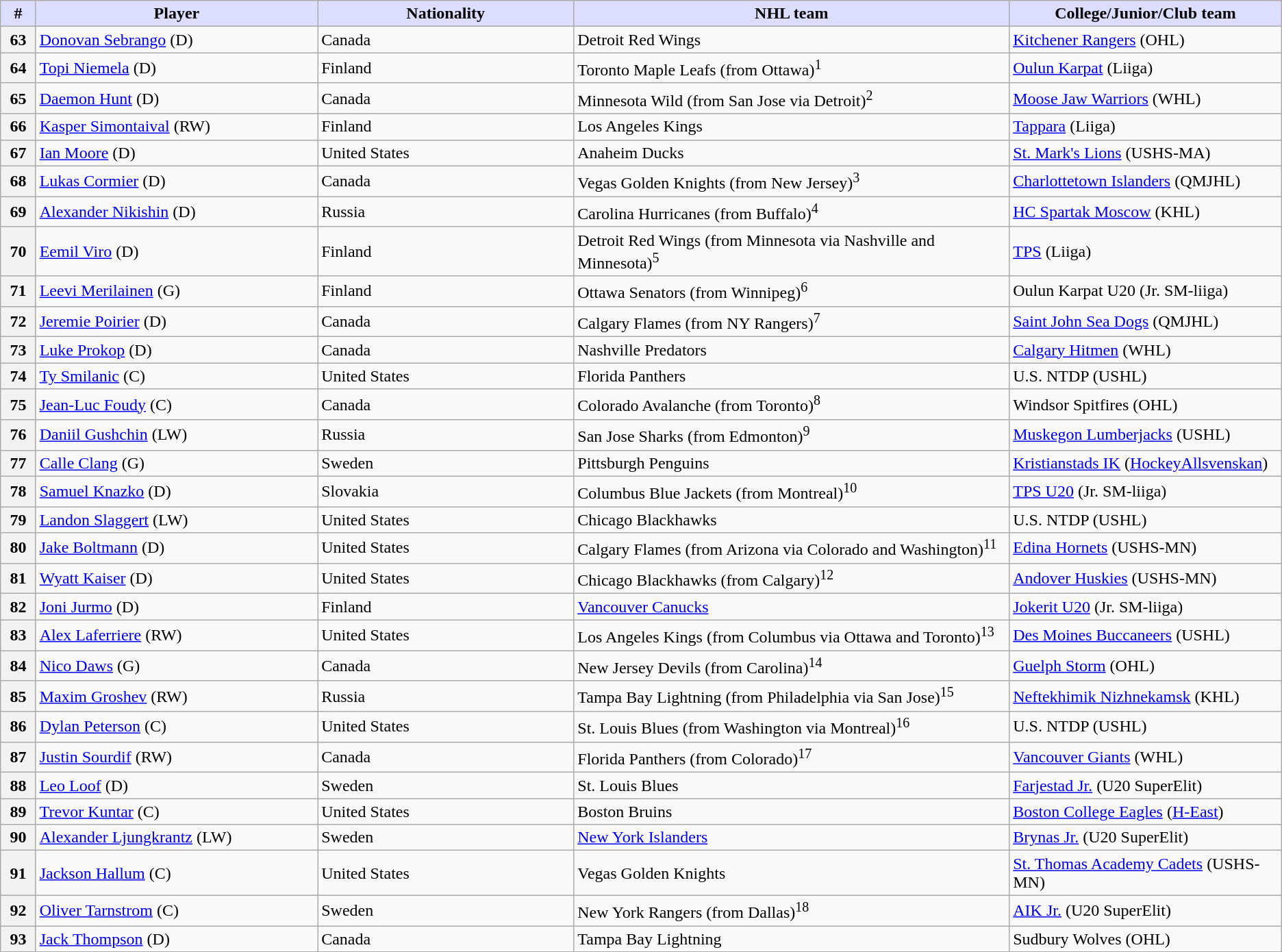<table class="wikitable">
<tr>
<th style="background:#ddf; width:2.75%;">#</th>
<th style="background:#ddf; width:22.0%;">Player</th>
<th style="background:#ddf; width:20.0%;">Nationality</th>
<th style="background:#ddf; width:34.0%;">NHL team</th>
<th style="background:#ddf; width:100.0%;">College/Junior/Club team</th>
</tr>
<tr>
<th>63</th>
<td><a href='#'>Donovan Sebrango</a> (D)</td>
<td> Canada</td>
<td>Detroit Red Wings</td>
<td><a href='#'>Kitchener Rangers</a> (OHL)</td>
</tr>
<tr>
<th>64</th>
<td><a href='#'>Topi Niemela</a> (D)</td>
<td> Finland</td>
<td>Toronto Maple Leafs (from Ottawa)<sup>1</sup></td>
<td><a href='#'>Oulun Karpat</a> (Liiga)</td>
</tr>
<tr>
<th>65</th>
<td><a href='#'>Daemon Hunt</a> (D)</td>
<td> Canada</td>
<td>Minnesota Wild (from San Jose via Detroit)<sup>2</sup></td>
<td><a href='#'>Moose Jaw Warriors</a> (WHL)</td>
</tr>
<tr>
<th>66</th>
<td><a href='#'>Kasper Simontaival</a> (RW)</td>
<td> Finland</td>
<td>Los Angeles Kings</td>
<td><a href='#'>Tappara</a> (Liiga)</td>
</tr>
<tr>
<th>67</th>
<td><a href='#'>Ian Moore</a> (D)</td>
<td> United States</td>
<td>Anaheim Ducks</td>
<td><a href='#'>St. Mark's Lions</a> (USHS-MA)</td>
</tr>
<tr>
<th>68</th>
<td><a href='#'>Lukas Cormier</a> (D)</td>
<td> Canada</td>
<td>Vegas Golden Knights (from New Jersey)<sup>3</sup></td>
<td><a href='#'>Charlottetown Islanders</a> (QMJHL)</td>
</tr>
<tr>
<th>69</th>
<td><a href='#'>Alexander Nikishin</a> (D)</td>
<td> Russia</td>
<td>Carolina Hurricanes (from Buffalo)<sup>4</sup></td>
<td><a href='#'>HC Spartak Moscow</a> (KHL)</td>
</tr>
<tr>
<th>70</th>
<td><a href='#'>Eemil Viro</a> (D)</td>
<td> Finland</td>
<td>Detroit Red Wings (from Minnesota via Nashville and Minnesota)<sup>5</sup></td>
<td><a href='#'>TPS</a> (Liiga)</td>
</tr>
<tr>
<th>71</th>
<td><a href='#'>Leevi Merilainen</a> (G)</td>
<td> Finland</td>
<td>Ottawa Senators (from Winnipeg)<sup>6</sup></td>
<td>Oulun Karpat U20 (Jr. SM-liiga)</td>
</tr>
<tr>
<th>72</th>
<td><a href='#'>Jeremie Poirier</a> (D)</td>
<td> Canada</td>
<td>Calgary Flames (from NY Rangers)<sup>7</sup></td>
<td><a href='#'>Saint John Sea Dogs</a> (QMJHL)</td>
</tr>
<tr>
<th>73</th>
<td><a href='#'>Luke Prokop</a> (D)</td>
<td> Canada</td>
<td>Nashville Predators</td>
<td><a href='#'>Calgary Hitmen</a> (WHL)</td>
</tr>
<tr>
<th>74</th>
<td><a href='#'>Ty Smilanic</a> (C)</td>
<td> United States</td>
<td>Florida Panthers</td>
<td>U.S. NTDP (USHL)</td>
</tr>
<tr>
<th>75</th>
<td><a href='#'>Jean-Luc Foudy</a> (C)</td>
<td> Canada</td>
<td>Colorado Avalanche (from Toronto)<sup>8</sup></td>
<td>Windsor Spitfires (OHL)</td>
</tr>
<tr>
<th>76</th>
<td><a href='#'>Daniil Gushchin</a> (LW)</td>
<td> Russia</td>
<td>San Jose Sharks (from Edmonton)<sup>9</sup></td>
<td><a href='#'>Muskegon Lumberjacks</a> (USHL)</td>
</tr>
<tr>
<th>77</th>
<td><a href='#'>Calle Clang</a> (G)</td>
<td> Sweden</td>
<td>Pittsburgh Penguins</td>
<td><a href='#'>Kristianstads IK</a> (<a href='#'>HockeyAllsvenskan</a>)</td>
</tr>
<tr>
<th>78</th>
<td><a href='#'>Samuel Knazko</a> (D)</td>
<td> Slovakia</td>
<td>Columbus Blue Jackets (from Montreal)<sup>10</sup></td>
<td><a href='#'>TPS U20</a> (Jr. SM-liiga)</td>
</tr>
<tr>
<th>79</th>
<td><a href='#'>Landon Slaggert</a> (LW)</td>
<td> United States</td>
<td>Chicago Blackhawks</td>
<td>U.S. NTDP (USHL)</td>
</tr>
<tr>
<th>80</th>
<td><a href='#'>Jake Boltmann</a> (D)</td>
<td> United States</td>
<td>Calgary Flames (from Arizona via Colorado and Washington)<sup>11</sup></td>
<td><a href='#'>Edina Hornets</a> (USHS-MN)</td>
</tr>
<tr>
<th>81</th>
<td><a href='#'>Wyatt Kaiser</a> (D)</td>
<td> United States</td>
<td>Chicago Blackhawks (from Calgary)<sup>12</sup></td>
<td><a href='#'>Andover Huskies</a> (USHS-MN)</td>
</tr>
<tr>
<th>82</th>
<td><a href='#'>Joni Jurmo</a> (D)</td>
<td> Finland</td>
<td><a href='#'>Vancouver Canucks</a></td>
<td><a href='#'>Jokerit U20</a> (Jr. SM-liiga)</td>
</tr>
<tr>
<th>83</th>
<td><a href='#'>Alex Laferriere</a> (RW)</td>
<td> United States</td>
<td>Los Angeles Kings (from Columbus via Ottawa and Toronto)<sup>13</sup></td>
<td><a href='#'>Des Moines Buccaneers</a> (USHL)</td>
</tr>
<tr>
<th>84</th>
<td><a href='#'>Nico Daws</a> (G)</td>
<td> Canada</td>
<td>New Jersey Devils (from Carolina)<sup>14</sup></td>
<td><a href='#'>Guelph Storm</a> (OHL)</td>
</tr>
<tr>
<th>85</th>
<td><a href='#'>Maxim Groshev</a> (RW)</td>
<td> Russia</td>
<td>Tampa Bay Lightning (from Philadelphia via San Jose)<sup>15</sup></td>
<td><a href='#'>Neftekhimik Nizhnekamsk</a> (KHL)</td>
</tr>
<tr>
<th>86</th>
<td><a href='#'>Dylan Peterson</a> (C)</td>
<td> United States</td>
<td>St. Louis Blues (from Washington via Montreal)<sup>16</sup></td>
<td>U.S. NTDP (USHL)</td>
</tr>
<tr>
<th>87</th>
<td><a href='#'>Justin Sourdif</a> (RW)</td>
<td> Canada</td>
<td>Florida Panthers (from Colorado)<sup>17</sup></td>
<td><a href='#'>Vancouver Giants</a> (WHL)</td>
</tr>
<tr>
<th>88</th>
<td><a href='#'>Leo Loof</a> (D)</td>
<td> Sweden</td>
<td>St. Louis Blues</td>
<td><a href='#'>Farjestad Jr.</a> (U20 SuperElit)</td>
</tr>
<tr>
<th>89</th>
<td><a href='#'>Trevor Kuntar</a> (C)</td>
<td> United States</td>
<td>Boston Bruins</td>
<td><a href='#'>Boston College Eagles</a> (<a href='#'>H-East</a>)</td>
</tr>
<tr>
<th>90</th>
<td><a href='#'>Alexander Ljungkrantz</a> (LW)</td>
<td> Sweden</td>
<td><a href='#'>New York Islanders</a></td>
<td><a href='#'>Brynas Jr.</a> (U20 SuperElit)</td>
</tr>
<tr>
<th>91</th>
<td><a href='#'>Jackson Hallum</a> (C)</td>
<td> United States</td>
<td>Vegas Golden Knights</td>
<td><a href='#'>St. Thomas Academy Cadets</a> (USHS-MN)</td>
</tr>
<tr>
<th>92</th>
<td><a href='#'>Oliver Tarnstrom</a> (C)</td>
<td> Sweden</td>
<td>New York Rangers (from Dallas)<sup>18</sup></td>
<td><a href='#'>AIK Jr.</a> (U20 SuperElit)</td>
</tr>
<tr>
<th>93</th>
<td><a href='#'>Jack Thompson</a> (D)</td>
<td> Canada</td>
<td>Tampa Bay Lightning</td>
<td>Sudbury Wolves (OHL)</td>
</tr>
</table>
